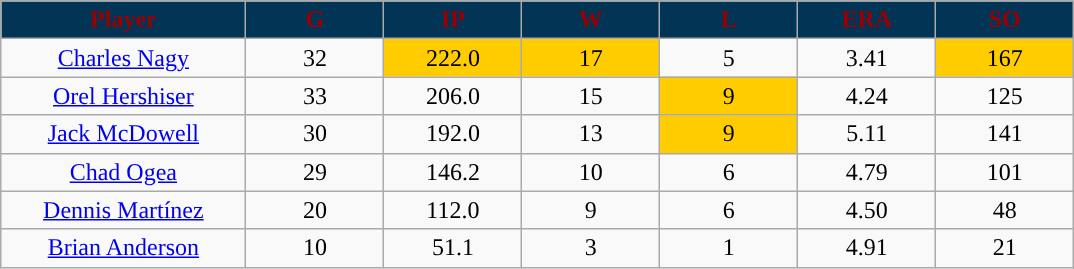<table class="wikitable sortable">
<tr>
<th style="background:#023456;color:#990000;"  width="16%">Player</th>
<th style="background:#023456;color:#990000;"  width="9%">G</th>
<th style="background:#023456;color:#990000;"  width="9%">IP</th>
<th style="background:#023456;color:#990000;"  width="9%">W</th>
<th style="background:#023456;color:#990000;"  width="9%">L</th>
<th style="background:#023456;color:#990000;"  width="9%">ERA</th>
<th style="background:#023456;color:#990000;"  width="9%">SO</th>
</tr>
<tr align="center">
<td><a href='#'>Charles Nagy</a></td>
<td>32</td>
<td style="background:#fc0;">222.0</td>
<td style="background:#fc0;">17</td>
<td>5</td>
<td>3.41</td>
<td style="background:#fc0;">167</td>
</tr>
<tr align="center">
<td><a href='#'>Orel Hershiser</a></td>
<td>33</td>
<td>206.0</td>
<td>15</td>
<td style="background:#fc0;">9</td>
<td>4.24</td>
<td>125</td>
</tr>
<tr align="center">
<td><a href='#'>Jack McDowell</a></td>
<td>30</td>
<td>192.0</td>
<td>13</td>
<td style="background:#fc0;">9</td>
<td>5.11</td>
<td>141</td>
</tr>
<tr align="center">
<td><a href='#'>Chad Ogea</a></td>
<td>29</td>
<td>146.2</td>
<td>10</td>
<td>6</td>
<td>4.79</td>
<td>101</td>
</tr>
<tr align="center">
<td><a href='#'>Dennis Martínez</a></td>
<td>20</td>
<td>112.0</td>
<td>9</td>
<td>6</td>
<td>4.50</td>
<td>48</td>
</tr>
<tr align="center">
<td><a href='#'>Brian Anderson</a></td>
<td>10</td>
<td>51.1</td>
<td>3</td>
<td>1</td>
<td>4.91</td>
<td>21</td>
</tr>
</table>
